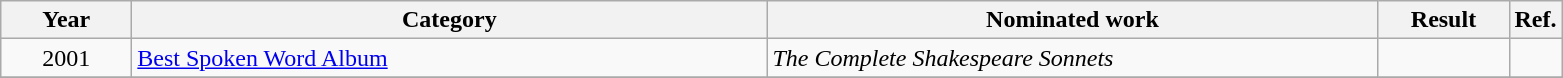<table class=wikitable>
<tr>
<th scope="col" style="width:5em;">Year</th>
<th scope="col" style="width:26em;">Category</th>
<th scope="col" style="width:25em;">Nominated work</th>
<th scope="col" style="width:5em;">Result</th>
<th>Ref.</th>
</tr>
<tr>
<td style="text-align:center;">2001</td>
<td><a href='#'>Best Spoken Word Album</a></td>
<td><em>The Complete Shakespeare Sonnets</em></td>
<td></td>
<td></td>
</tr>
<tr>
</tr>
</table>
